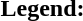<table class="toccolours" style="font-size:100%; white-space:nowrap;">
<tr>
<td><strong>Legend:</strong></td>
<td>      </td>
</tr>
<tr>
<td></td>
</tr>
<tr>
<td></td>
</tr>
</table>
